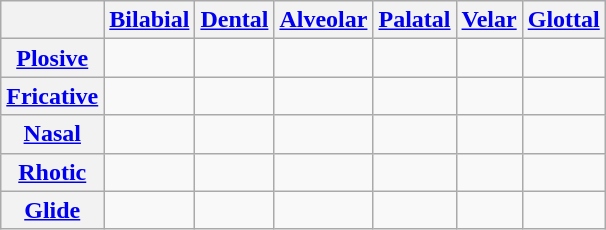<table class="wikitable" style="text-align:center;">
<tr>
<th></th>
<th><a href='#'>Bilabial</a></th>
<th><a href='#'>Dental</a></th>
<th><a href='#'>Alveolar</a></th>
<th><a href='#'>Palatal</a></th>
<th><a href='#'>Velar</a></th>
<th><a href='#'>Glottal</a></th>
</tr>
<tr>
<th><a href='#'>Plosive</a></th>
<td></td>
<td></td>
<td></td>
<td></td>
<td></td>
<td></td>
</tr>
<tr>
<th><a href='#'>Fricative</a></th>
<td></td>
<td></td>
<td></td>
<td></td>
<td></td>
<td></td>
</tr>
<tr>
<th><a href='#'>Nasal</a></th>
<td></td>
<td></td>
<td></td>
<td></td>
<td></td>
<td></td>
</tr>
<tr>
<th><a href='#'>Rhotic</a></th>
<td></td>
<td></td>
<td></td>
<td></td>
<td></td>
<td></td>
</tr>
<tr>
<th><a href='#'>Glide</a></th>
<td></td>
<td></td>
<td></td>
<td></td>
<td></td>
<td></td>
</tr>
</table>
